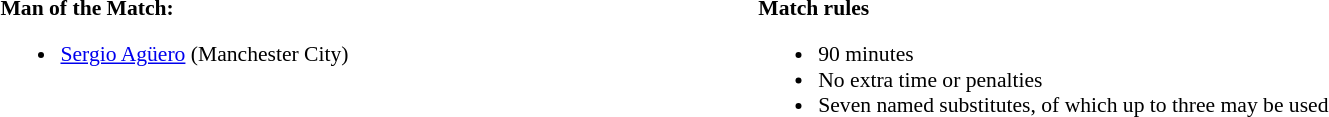<table style="width:100%;font-size:90%">
<tr>
<td style="width:40%;vertical-align:top"><br><strong>Man of the Match:</strong><ul><li><a href='#'>Sergio Agüero</a>   (Manchester City)</li></ul></td>
<td style="width:60%;vertical-align:top"><br><strong>Match rules</strong><ul><li>90 minutes</li><li>No extra time or penalties</li><li>Seven named substitutes, of which up to three may be used</li></ul></td>
</tr>
</table>
